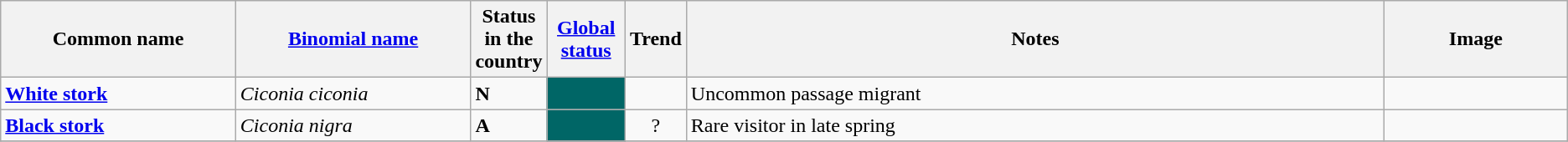<table class="wikitable sortable">
<tr>
<th width="15%">Common name</th>
<th width="15%"><a href='#'>Binomial name</a></th>
<th width="1%">Status in the country</th>
<th width="5%"><a href='#'>Global status</a></th>
<th width="1%">Trend</th>
<th class="unsortable">Notes</th>
<th class="unsortable">Image</th>
</tr>
<tr>
<td><strong><a href='#'>White stork</a></strong></td>
<td><em>Ciconia ciconia</em></td>
<td><strong>N</strong></td>
<td align=center style="background: #006666"></td>
<td align=center></td>
<td>Uncommon passage migrant</td>
<td></td>
</tr>
<tr>
<td><strong><a href='#'>Black stork</a></strong></td>
<td><em>Ciconia nigra</em></td>
<td><strong>A</strong></td>
<td align=center style="background: #006666"></td>
<td align=center>?</td>
<td>Rare visitor in late spring</td>
<td></td>
</tr>
<tr>
</tr>
</table>
